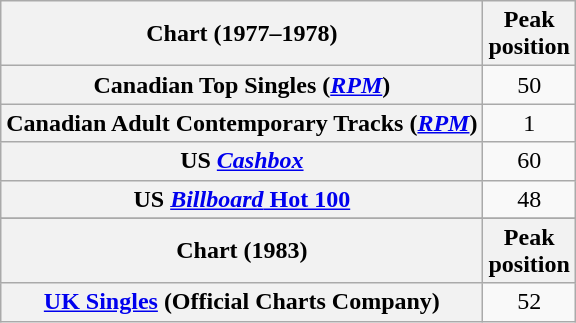<table class="wikitable sortable plainrowheaders">
<tr>
<th>Chart (1977–1978)</th>
<th>Peak<br>position</th>
</tr>
<tr>
<th scope="row">Canadian Top Singles (<em><a href='#'>RPM</a></em>)</th>
<td style="text-align:center;">50</td>
</tr>
<tr>
<th scope="row">Canadian Adult Contemporary Tracks (<em><a href='#'>RPM</a></em>)</th>
<td style="text-align:center;">1</td>
</tr>
<tr>
<th scope="row">US <em><a href='#'>Cashbox</a></em></th>
<td style="text-align:center;">60</td>
</tr>
<tr>
<th scope="row">US <a href='#'><em>Billboard</em> Hot 100</a></th>
<td style="text-align:center;">48</td>
</tr>
<tr>
</tr>
<tr>
<th>Chart (1983)</th>
<th>Peak<br>position</th>
</tr>
<tr>
<th scope="row"><a href='#'>UK Singles</a> (Official Charts Company)</th>
<td style="text-align:center;">52</td>
</tr>
</table>
